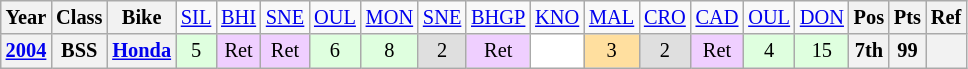<table class="wikitable" style="font-size: 85%; text-align: center">
<tr>
<th valign="middle">Year</th>
<th valign="middle">Class</th>
<th valign="middle">Bike</th>
<td><a href='#'>SIL</a><br></td>
<td><a href='#'>BHI</a><br></td>
<td><a href='#'>SNE</a><br></td>
<td><a href='#'>OUL</a><br></td>
<td><a href='#'>MON</a><br></td>
<td><a href='#'>SNE</a><br></td>
<td><a href='#'>BHGP</a><br></td>
<td><a href='#'>KNO</a><br></td>
<td><a href='#'>MAL</a><br></td>
<td><a href='#'>CRO</a><br></td>
<td><a href='#'>CAD</a><br></td>
<td><a href='#'>OUL</a><br></td>
<td><a href='#'>DON</a><br></td>
<th valign="middle">Pos</th>
<th valign="middle">Pts</th>
<th valign="middle">Ref</th>
</tr>
<tr>
<th><a href='#'>2004</a></th>
<th>BSS</th>
<th><a href='#'>Honda</a></th>
<td style="background:#dfffdf;">5</td>
<td style="background:#efcfff;">Ret</td>
<td style="background:#efcfff;">Ret</td>
<td style="background:#dfffdf;">6</td>
<td style="background:#dfffdf;">8</td>
<td style="background:#dfdfdf;">2</td>
<td style="background:#efcfff;">Ret</td>
<td style="background:#fff;"></td>
<td style="background:#ffdf9f;">3</td>
<td style="background:#dfdfdf;">2</td>
<td style="background:#efcfff;">Ret</td>
<td style="background:#dfffdf;">4</td>
<td style="background:#dfffdf;">15</td>
<th>7th</th>
<th>99</th>
<th></th>
</tr>
</table>
